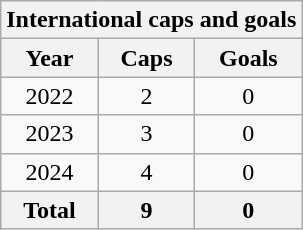<table class="wikitable sortable" style="text-align:center">
<tr>
<th colspan="3">International caps and goals</th>
</tr>
<tr>
<th>Year</th>
<th>Caps</th>
<th>Goals</th>
</tr>
<tr>
<td>2022</td>
<td>2</td>
<td>0</td>
</tr>
<tr>
<td>2023</td>
<td>3</td>
<td>0</td>
</tr>
<tr>
<td>2024</td>
<td>4</td>
<td>0</td>
</tr>
<tr>
<th>Total</th>
<th>9</th>
<th>0</th>
</tr>
</table>
